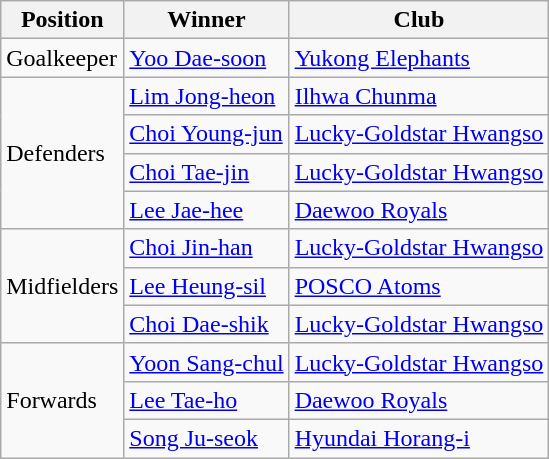<table class="wikitable">
<tr>
<th>Position</th>
<th>Winner</th>
<th>Club</th>
</tr>
<tr>
<td>Goalkeeper</td>
<td> <a href='#'>Yoo Dae-soon</a></td>
<td><a href='#'>Yukong Elephants</a></td>
</tr>
<tr>
<td rowspan="4">Defenders</td>
<td> <a href='#'>Lim Jong-heon</a></td>
<td><a href='#'>Ilhwa Chunma</a></td>
</tr>
<tr>
<td> <a href='#'>Choi Young-jun</a></td>
<td><a href='#'>Lucky-Goldstar Hwangso</a></td>
</tr>
<tr>
<td> <a href='#'>Choi Tae-jin</a></td>
<td><a href='#'>Lucky-Goldstar Hwangso</a></td>
</tr>
<tr>
<td> <a href='#'>Lee Jae-hee</a></td>
<td><a href='#'>Daewoo Royals</a></td>
</tr>
<tr>
<td rowspan="3">Midfielders</td>
<td> <a href='#'>Choi Jin-han</a></td>
<td><a href='#'>Lucky-Goldstar Hwangso</a></td>
</tr>
<tr>
<td> <a href='#'>Lee Heung-sil</a></td>
<td><a href='#'>POSCO Atoms</a></td>
</tr>
<tr>
<td> <a href='#'>Choi Dae-shik</a></td>
<td><a href='#'>Lucky-Goldstar Hwangso</a></td>
</tr>
<tr>
<td rowspan="3">Forwards</td>
<td> <a href='#'>Yoon Sang-chul</a></td>
<td><a href='#'>Lucky-Goldstar Hwangso</a></td>
</tr>
<tr>
<td> <a href='#'>Lee Tae-ho</a></td>
<td><a href='#'>Daewoo Royals</a></td>
</tr>
<tr>
<td> <a href='#'>Song Ju-seok</a></td>
<td><a href='#'>Hyundai Horang-i</a></td>
</tr>
</table>
